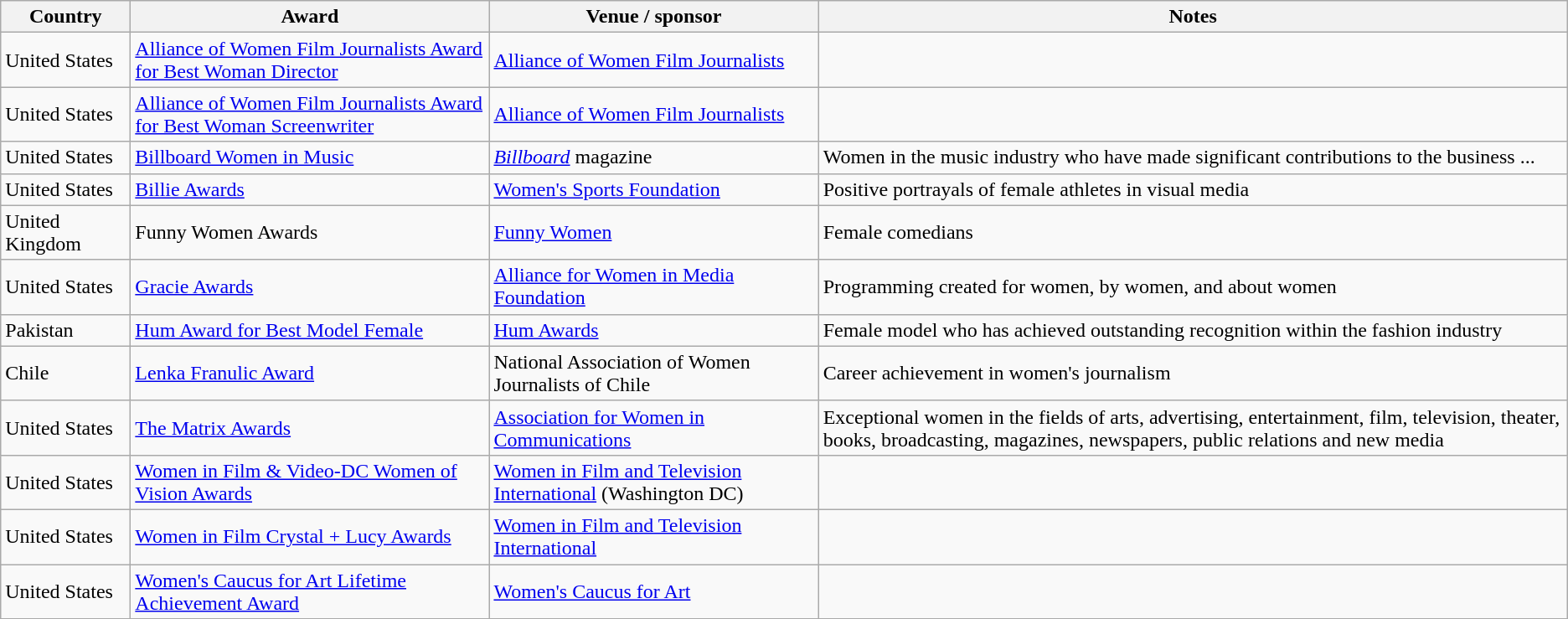<table class="wikitable sortable">
<tr>
<th style="width:6em;">Country</th>
<th>Award</th>
<th>Venue / sponsor</th>
<th>Notes</th>
</tr>
<tr>
<td>United States</td>
<td><a href='#'>Alliance of Women Film Journalists Award for Best Woman Director</a></td>
<td><a href='#'>Alliance of Women Film Journalists</a></td>
<td></td>
</tr>
<tr>
<td>United States</td>
<td><a href='#'>Alliance of Women Film Journalists Award for Best Woman Screenwriter</a></td>
<td><a href='#'>Alliance of Women Film Journalists</a></td>
<td></td>
</tr>
<tr>
<td>United States</td>
<td><a href='#'>Billboard Women in Music</a></td>
<td><em><a href='#'>Billboard</a></em> magazine</td>
<td>Women in the music industry who have made significant contributions to the business ...</td>
</tr>
<tr>
<td>United States</td>
<td><a href='#'>Billie Awards</a></td>
<td><a href='#'>Women's Sports Foundation</a></td>
<td>Positive portrayals of female athletes in visual media</td>
</tr>
<tr>
<td>United Kingdom</td>
<td>Funny Women Awards</td>
<td><a href='#'>Funny Women</a></td>
<td>Female comedians</td>
</tr>
<tr>
<td>United States</td>
<td><a href='#'>Gracie Awards</a></td>
<td><a href='#'>Alliance for Women in Media Foundation</a></td>
<td>Programming created for women, by women, and about women</td>
</tr>
<tr>
<td>Pakistan</td>
<td><a href='#'>Hum Award for Best Model Female</a></td>
<td><a href='#'>Hum Awards</a></td>
<td>Female model who has achieved outstanding recognition within the fashion industry</td>
</tr>
<tr>
<td>Chile</td>
<td><a href='#'>Lenka Franulic Award</a></td>
<td>National Association of Women Journalists of Chile</td>
<td>Career achievement in women's journalism</td>
</tr>
<tr>
<td>United States</td>
<td><a href='#'>The Matrix Awards</a></td>
<td><a href='#'>Association for Women in Communications</a></td>
<td>Exceptional women in the fields of arts, advertising, entertainment, film, television, theater, books, broadcasting, magazines, newspapers, public relations and new media</td>
</tr>
<tr>
<td>United States</td>
<td><a href='#'>Women in Film & Video-DC Women of Vision Awards</a></td>
<td><a href='#'>Women in Film and Television International</a> (Washington DC)</td>
<td></td>
</tr>
<tr>
<td>United States</td>
<td><a href='#'>Women in Film Crystal + Lucy Awards</a></td>
<td><a href='#'>Women in Film and Television International</a></td>
<td></td>
</tr>
<tr>
<td>United States</td>
<td><a href='#'>Women's Caucus for Art Lifetime Achievement Award</a></td>
<td><a href='#'>Women's Caucus for Art</a></td>
<td></td>
</tr>
</table>
